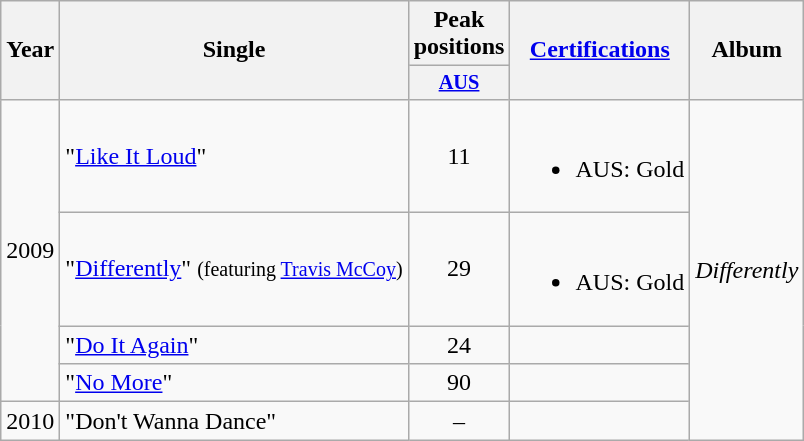<table class="wikitable">
<tr>
<th rowspan="2">Year</th>
<th rowspan="2">Single</th>
<th>Peak positions</th>
<th rowspan="2"><a href='#'>Certifications</a></th>
<th rowspan="2">Album</th>
</tr>
<tr>
<th width="40" style="font-size:85%;"><a href='#'>AUS</a><br></th>
</tr>
<tr>
<td style="text-align:center;" rowspan="4">2009</td>
<td align="left">"<a href='#'>Like It Loud</a>"</td>
<td style="text-align:center;">11</td>
<td><br><ul><li>AUS: Gold</li></ul></td>
<td rowspan="5"><em>Differently</em></td>
</tr>
<tr>
<td align="left">"<a href='#'>Differently</a>" <small>(featuring <a href='#'>Travis McCoy</a>)</small></td>
<td style="text-align:center;">29</td>
<td><br><ul><li>AUS: Gold</li></ul></td>
</tr>
<tr>
<td align="left">"<a href='#'>Do It Again</a>"</td>
<td style="text-align:center;">24</td>
<td></td>
</tr>
<tr>
<td align="left">"<a href='#'>No More</a>"</td>
<td style="text-align:center;">90</td>
<td></td>
</tr>
<tr>
<td align="center">2010</td>
<td align="left">"Don't Wanna Dance"</td>
<td style="text-align:center;">–</td>
<td></td>
</tr>
</table>
